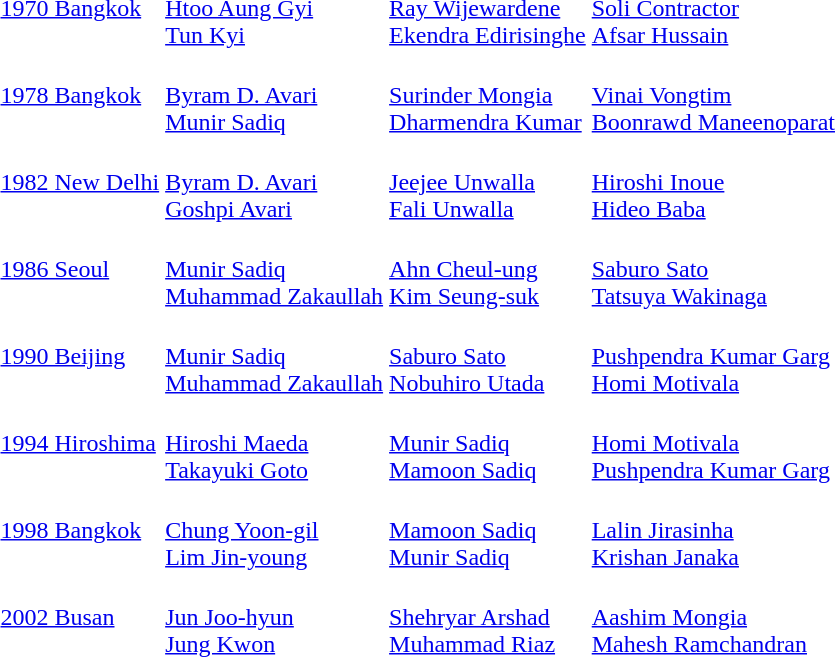<table>
<tr>
<td><a href='#'>1970 Bangkok</a></td>
<td><br><a href='#'>Htoo Aung Gyi</a><br><a href='#'>Tun Kyi</a></td>
<td><br><a href='#'>Ray Wijewardene</a><br><a href='#'>Ekendra Edirisinghe</a></td>
<td><br><a href='#'>Soli Contractor</a><br><a href='#'>Afsar Hussain</a></td>
</tr>
<tr>
<td><a href='#'>1978 Bangkok</a></td>
<td><br><a href='#'>Byram D. Avari</a><br><a href='#'>Munir Sadiq</a></td>
<td><br><a href='#'>Surinder Mongia</a><br><a href='#'>Dharmendra Kumar</a></td>
<td><br><a href='#'>Vinai Vongtim</a><br><a href='#'>Boonrawd Maneenoparat</a></td>
</tr>
<tr>
<td><a href='#'>1982 New Delhi</a></td>
<td><br><a href='#'>Byram D. Avari</a><br><a href='#'>Goshpi Avari</a></td>
<td><br><a href='#'>Jeejee Unwalla</a><br><a href='#'>Fali Unwalla</a></td>
<td><br><a href='#'>Hiroshi Inoue</a><br><a href='#'>Hideo Baba</a></td>
</tr>
<tr>
<td><a href='#'>1986 Seoul</a></td>
<td><br><a href='#'>Munir Sadiq</a><br><a href='#'>Muhammad Zakaullah</a></td>
<td><br><a href='#'>Ahn Cheul-ung</a><br><a href='#'>Kim Seung-suk</a></td>
<td><br><a href='#'>Saburo Sato</a><br><a href='#'>Tatsuya Wakinaga</a></td>
</tr>
<tr>
<td><a href='#'>1990 Beijing</a></td>
<td><br><a href='#'>Munir Sadiq</a><br><a href='#'>Muhammad Zakaullah</a></td>
<td><br><a href='#'>Saburo Sato</a><br><a href='#'>Nobuhiro Utada</a></td>
<td><br><a href='#'>Pushpendra Kumar Garg</a><br><a href='#'>Homi Motivala</a></td>
</tr>
<tr>
<td><a href='#'>1994 Hiroshima</a></td>
<td><br><a href='#'>Hiroshi Maeda</a><br><a href='#'>Takayuki Goto</a></td>
<td><br><a href='#'>Munir Sadiq</a><br><a href='#'>Mamoon Sadiq</a></td>
<td><br><a href='#'>Homi Motivala</a><br><a href='#'>Pushpendra Kumar Garg</a></td>
</tr>
<tr>
<td><a href='#'>1998 Bangkok</a></td>
<td><br><a href='#'>Chung Yoon-gil</a><br><a href='#'>Lim Jin-young</a></td>
<td><br><a href='#'>Mamoon Sadiq</a><br><a href='#'>Munir Sadiq</a></td>
<td><br><a href='#'>Lalin Jirasinha</a><br><a href='#'>Krishan Janaka</a></td>
</tr>
<tr>
<td><a href='#'>2002 Busan</a></td>
<td><br><a href='#'>Jun Joo-hyun</a><br><a href='#'>Jung Kwon</a></td>
<td><br><a href='#'>Shehryar Arshad</a><br><a href='#'>Muhammad Riaz</a></td>
<td><br><a href='#'>Aashim Mongia</a><br><a href='#'>Mahesh Ramchandran</a></td>
</tr>
</table>
